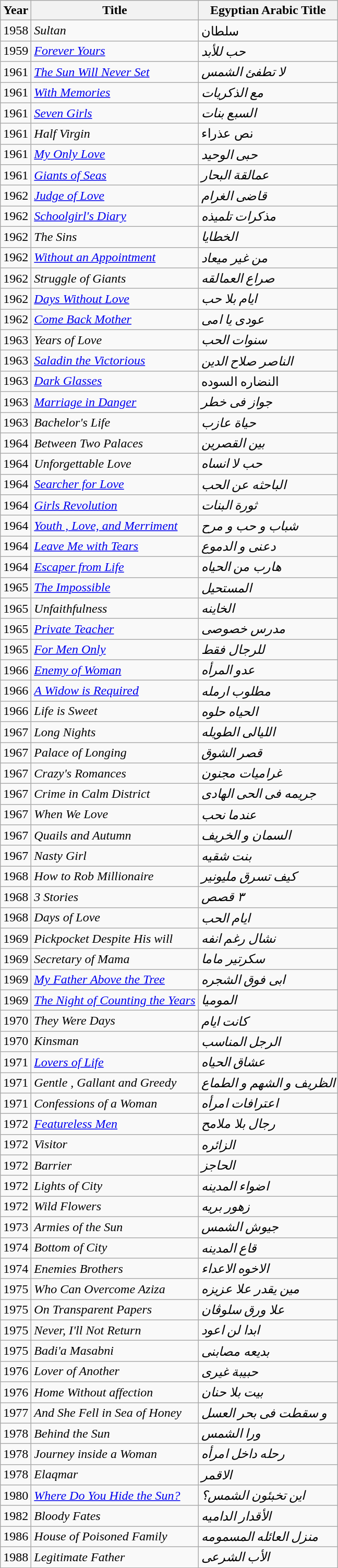<table Class="wikitable sortable">
<tr>
<th>Year</th>
<th>Title</th>
<th>Egyptian Arabic Title</th>
</tr>
<tr>
<td>1958</td>
<td><em>Sultan</em></td>
<td>سلطان</td>
</tr>
<tr>
<td>1959</td>
<td><em><a href='#'>Forever Yours</a></em></td>
<td><em> حب للأبد</em></td>
</tr>
<tr>
<td>1961</td>
<td><em><a href='#'>The Sun Will Never Set</a></em></td>
<td><em> لا تطفئ الشمس</em></td>
</tr>
<tr>
<td>1961</td>
<td><em><a href='#'>With Memories</a></em></td>
<td><em> مع الذكريات</em></td>
</tr>
<tr>
<td>1961</td>
<td><em><a href='#'>Seven Girls</a></em></td>
<td><em>السبع بنات</em></td>
</tr>
<tr>
<td>1961</td>
<td><em>Half Virgin</em></td>
<td>نص عذراء</td>
</tr>
<tr>
<td>1961</td>
<td><em><a href='#'>My Only Love</a></em></td>
<td><em> حبى  الوحيد</em></td>
</tr>
<tr>
<td>1961</td>
<td><em><a href='#'>Giants of Seas</a></em></td>
<td><em>عمالقة البحار</em></td>
</tr>
<tr>
<td>1962</td>
<td><em><a href='#'>Judge of Love</a></em></td>
<td><em>قاضى الغرام</em></td>
</tr>
<tr>
<td>1962</td>
<td><em><a href='#'>Schoolgirl's Diary</a></em></td>
<td><em>مذكرات تلميذه</em></td>
</tr>
<tr>
<td>1962</td>
<td><em>The Sins</em></td>
<td><em>الخطايا</em></td>
</tr>
<tr>
<td>1962</td>
<td><em><a href='#'>Without an Appointment</a></em></td>
<td><em>من غير ميعاد</em></td>
</tr>
<tr>
<td>1962</td>
<td><em>Struggle of Giants</em></td>
<td><em>صراع العمالقه</em></td>
</tr>
<tr>
<td>1962</td>
<td><em><a href='#'>Days Without Love</a></em></td>
<td><em>ايام بلا حب</em></td>
</tr>
<tr>
<td>1962</td>
<td><em><a href='#'>Come Back Mother</a></em></td>
<td><em>عودى يا امى</em></td>
</tr>
<tr>
<td>1963</td>
<td><em>Years of Love</em></td>
<td><em>سنوات الحب</em></td>
</tr>
<tr>
<td>1963</td>
<td><em><a href='#'>Saladin the Victorious</a></em></td>
<td><em>الناصر صلاح الدين</em></td>
</tr>
<tr>
<td>1963</td>
<td><em><a href='#'>Dark Glasses</a></em></td>
<td>النضاره السوده</td>
</tr>
<tr>
<td>1963</td>
<td><em><a href='#'>Marriage in Danger</a></em></td>
<td><em>جواز فى خطر</em></td>
</tr>
<tr>
<td>1963</td>
<td><em>Bachelor's Life</em></td>
<td><em>حياة عازب</em></td>
</tr>
<tr>
<td>1964</td>
<td><em>Between Two Palaces</em></td>
<td><em> بين القصرين</em></td>
</tr>
<tr>
<td>1964</td>
<td><em>Unforgettable Love</em></td>
<td><em>حب لا انساه</em></td>
</tr>
<tr>
<td>1964</td>
<td><em><a href='#'>Searcher for Love</a></em></td>
<td><em>الباحثه عن الحب</em></td>
</tr>
<tr>
<td>1964</td>
<td><em><a href='#'>Girls Revolution</a></em></td>
<td><em> ثورة البنات</em></td>
</tr>
<tr>
<td>1964</td>
<td><em><a href='#'>Youth , Love, and Merriment </a></em></td>
<td><em>شباب و حب و مرح</em></td>
</tr>
<tr>
<td>1964</td>
<td><em><a href='#'>Leave Me with Tears</a></em></td>
<td><em>دعنى و الدموع</em></td>
</tr>
<tr>
<td>1964</td>
<td><em><a href='#'>Escaper from Life</a></em></td>
<td><em>هارب من الحياه</em></td>
</tr>
<tr>
<td>1965</td>
<td><em><a href='#'>The Impossible</a></em></td>
<td><em>المستحيل</em></td>
</tr>
<tr>
<td>1965</td>
<td><em>Unfaithfulness</em></td>
<td><em>الخاينه</em></td>
</tr>
<tr>
<td>1965</td>
<td><em><a href='#'>Private Teacher</a></em></td>
<td><em>مدرس خصوصى</em></td>
</tr>
<tr>
<td>1965</td>
<td><em><a href='#'>For Men Only</a></em></td>
<td><em> للرجال فقط</em></td>
</tr>
<tr>
<td>1966</td>
<td><em><a href='#'>Enemy of Woman</a></em></td>
<td><em>عدو المرأه</em></td>
</tr>
<tr>
<td>1966</td>
<td><em><a href='#'>A Widow is Required</a></em></td>
<td><em>مطلوب ارمله</em></td>
</tr>
<tr>
<td>1966</td>
<td><em> Life is Sweet</em></td>
<td><em>الحياه حلوه</em></td>
</tr>
<tr>
<td>1967</td>
<td><em>Long Nights</em></td>
<td><em>الليالى الطويله</em></td>
</tr>
<tr>
<td>1967</td>
<td><em>Palace of Longing</em></td>
<td><em>قصر الشوق</em></td>
</tr>
<tr>
<td>1967</td>
<td><em>Crazy's Romances</em></td>
<td><em>غراميات مجنون</em></td>
</tr>
<tr>
<td>1967</td>
<td><em>Crime in Calm District</em></td>
<td><em>جريمه فى الحى الهادى</em></td>
</tr>
<tr>
<td>1967</td>
<td><em>When We Love</em></td>
<td><em>عندما نحب</em></td>
</tr>
<tr>
<td>1967</td>
<td><em>Quails and Autumn</em></td>
<td><em>السمان و الخريف</em></td>
</tr>
<tr>
<td>1967</td>
<td><em>Nasty Girl</em></td>
<td><em>بنت شقيه</em></td>
</tr>
<tr>
<td>1968</td>
<td><em>How to Rob Millionaire</em></td>
<td><em>كيف تسرق مليونير </em></td>
</tr>
<tr>
<td>1968</td>
<td><em>3 Stories</em></td>
<td><em> ٣ قصص   </em></td>
</tr>
<tr>
<td>1968</td>
<td><em>Days of Love</em></td>
<td><em> ايام الحب</em></td>
</tr>
<tr>
<td>1969</td>
<td><em>Pickpocket Despite His will</em></td>
<td><em>نشال رغم انفه </em></td>
</tr>
<tr>
<td>1969</td>
<td><em>Secretary of Mama</em></td>
<td><em>سكرتير ماما</em></td>
</tr>
<tr>
<td>1969</td>
<td><em><a href='#'>My Father Above the Tree</a></em></td>
<td><em>ابى فوق الشجره</em></td>
</tr>
<tr>
<td>1969</td>
<td><em><a href='#'>The Night of Counting the Years</a></em></td>
<td><em> الموميا </em></td>
</tr>
<tr>
<td>1970</td>
<td><em>They Were Days</em></td>
<td><em>كانت ايام</em></td>
</tr>
<tr>
<td>1970</td>
<td><em>Kinsman</em></td>
<td><em>الرجل المناسب</em></td>
</tr>
<tr>
<td>1971</td>
<td><em><a href='#'>Lovers of Life</a></em></td>
<td><em>عشاق الحياه</em></td>
</tr>
<tr>
<td>1971</td>
<td><em>Gentle , Gallant and Greedy</em></td>
<td><em>الظريف و الشهم و الطماع </em></td>
</tr>
<tr>
<td>1971</td>
<td><em>Confessions of a Woman</em></td>
<td><em> اعترافات امرأه </em></td>
</tr>
<tr>
<td>1972</td>
<td><em><a href='#'>Featureless Men</a></em></td>
<td><em>رجال بلا ملامح</em></td>
</tr>
<tr>
<td>1972</td>
<td><em>Visitor</em></td>
<td><em>الزائره</em></td>
</tr>
<tr>
<td>1972</td>
<td><em>Barrier</em></td>
<td><em>الحاجز</em></td>
</tr>
<tr>
<td>1972</td>
<td><em>Lights of City</em></td>
<td><em>اضواء المدينه</em></td>
</tr>
<tr>
<td>1972</td>
<td><em>Wild Flowers </em></td>
<td><em>زهور بريه</em></td>
</tr>
<tr>
<td>1973</td>
<td><em>Armies of the Sun</em></td>
<td><em>جيوش الشمس</em></td>
</tr>
<tr>
<td>1974</td>
<td><em>Bottom of City</em></td>
<td><em>قاع المدينه</em></td>
</tr>
<tr>
<td>1974</td>
<td><em>Enemies Brothers</em></td>
<td><em>الاخوه الاعداء</em></td>
</tr>
<tr>
<td>1975</td>
<td><em>Who Can Overcome Aziza</em></td>
<td><em>مين يقدر علا عزيزه</em></td>
</tr>
<tr>
<td>1975</td>
<td><em>On Transparent Papers</em></td>
<td><em>علا ورق سلوڤان</em></td>
</tr>
<tr>
<td>1975</td>
<td><em>Never, I'll Not Return</em></td>
<td><em>ابدا لن اعود</em></td>
</tr>
<tr>
<td>1975</td>
<td><em>Badi'a Masabni</em></td>
<td><em>بديعه مصابنى</em></td>
</tr>
<tr>
<td>1976</td>
<td><em>Lover of Another</em></td>
<td><em>حبيبة غيرى</em></td>
</tr>
<tr>
<td>1976</td>
<td><em>Home Without affection</em></td>
<td><em>بيت بلا حنان</em></td>
</tr>
<tr>
<td>1977</td>
<td><em>And She Fell in Sea of Honey</em></td>
<td><em>و سقطت فى بحر العسل</em></td>
</tr>
<tr>
<td>1978</td>
<td><em>Behind the Sun</em></td>
<td><em>ورا الشمس</em></td>
</tr>
<tr>
<td>1978</td>
<td><em>Journey inside a Woman</em></td>
<td><em>رحله داخل امرأه</em></td>
</tr>
<tr>
<td>1978</td>
<td><em>Elaqmar</em></td>
<td><em>الاقمر</em></td>
</tr>
<tr>
<td>1980</td>
<td><em><a href='#'>Where Do You Hide the Sun?</a></em></td>
<td><em>اين تخبئون الشمس؟</em></td>
</tr>
<tr>
<td>1982</td>
<td><em>Bloody Fates </em></td>
<td><em>الأقدار الداميه</em></td>
</tr>
<tr>
<td>1986</td>
<td><em>House of Poisoned Family</em></td>
<td><em>منزل العائله المسمومه</em></td>
</tr>
<tr>
<td>1988</td>
<td><em>Legitimate Father</em></td>
<td><em>الأب الشرعى</em></td>
</tr>
<tr>
</tr>
</table>
